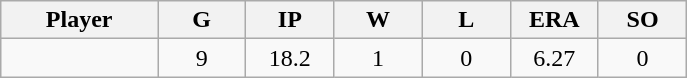<table class="wikitable sortable">
<tr>
<th bgcolor="#DDDDFF" width="16%">Player</th>
<th bgcolor="#DDDDFF" width="9%">G</th>
<th bgcolor="#DDDDFF" width="9%">IP</th>
<th bgcolor="#DDDDFF" width="9%">W</th>
<th bgcolor="#DDDDFF" width="9%">L</th>
<th bgcolor="#DDDDFF" width="9%">ERA</th>
<th bgcolor="#DDDDFF" width="9%">SO</th>
</tr>
<tr align="center">
<td></td>
<td>9</td>
<td>18.2</td>
<td>1</td>
<td>0</td>
<td>6.27</td>
<td>0</td>
</tr>
</table>
